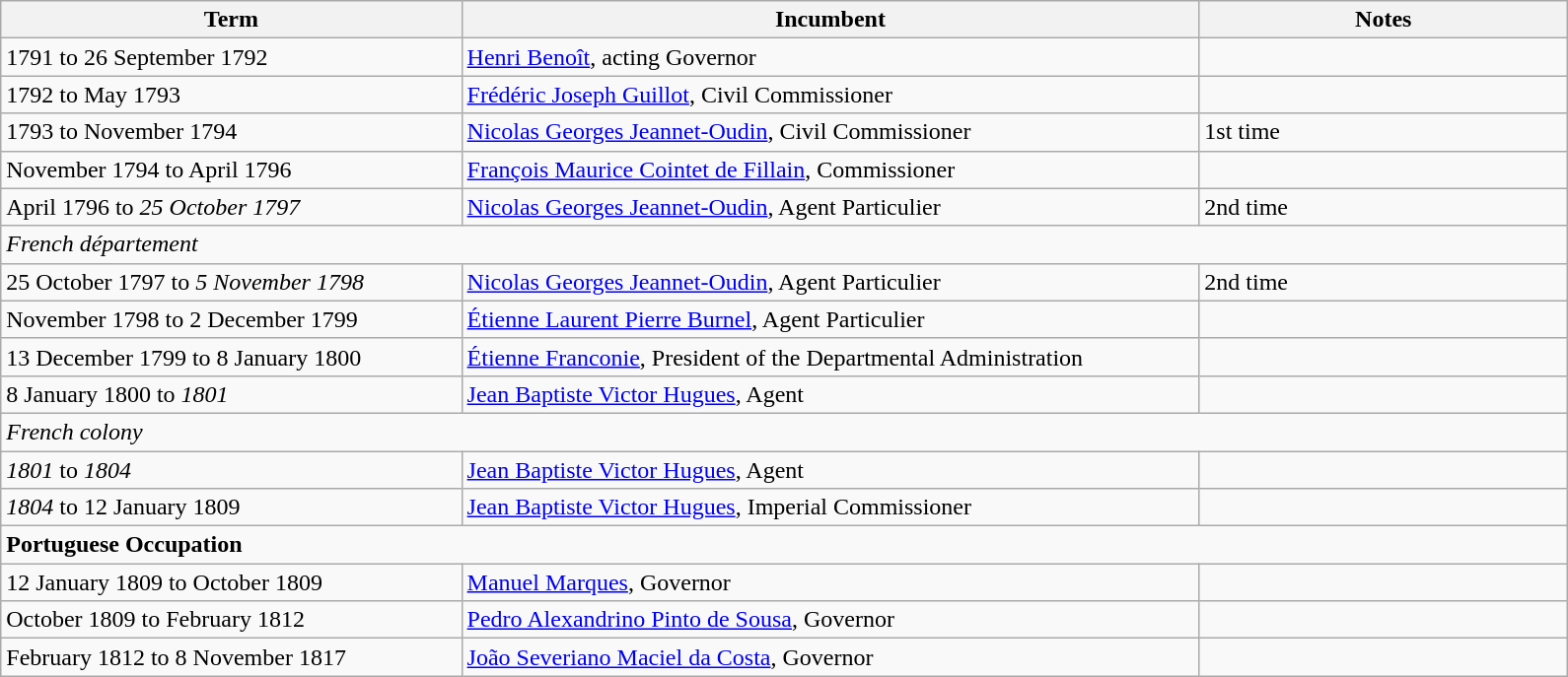<table class="wikitable">
<tr>
<th width="25%" align=left>Term</th>
<th width="40%" align=left>Incumbent</th>
<th width="20%" align=left>Notes</th>
</tr>
<tr>
<td>1791 to 26 September 1792</td>
<td><a href='#'>Henri Benoît</a>, acting Governor</td>
<td></td>
</tr>
<tr>
<td>1792 to May 1793</td>
<td><a href='#'>Frédéric Joseph Guillot</a>, Civil Commissioner</td>
<td></td>
</tr>
<tr>
<td>1793 to November 1794</td>
<td><a href='#'>Nicolas Georges Jeannet-Oudin</a>, Civil Commissioner</td>
<td>1st time</td>
</tr>
<tr>
<td>November 1794 to April 1796</td>
<td><a href='#'>François Maurice Cointet de Fillain</a>, Commissioner</td>
<td></td>
</tr>
<tr>
<td>April 1796 to <em>25 October 1797</em></td>
<td><a href='#'>Nicolas Georges Jeannet-Oudin</a>, Agent Particulier</td>
<td>2nd time</td>
</tr>
<tr>
<td colspan="3"><em>French département</em></td>
</tr>
<tr>
<td>25 October 1797 to <em>5 November 1798</em></td>
<td><a href='#'>Nicolas Georges Jeannet-Oudin</a>, Agent Particulier</td>
<td>2nd time</td>
</tr>
<tr>
<td>November 1798 to 2 December 1799</td>
<td><a href='#'>Étienne Laurent Pierre Burnel</a>, Agent Particulier</td>
<td></td>
</tr>
<tr>
<td>13 December 1799 to 8 January 1800</td>
<td><a href='#'>Étienne Franconie</a>, President of the Departmental Administration</td>
<td></td>
</tr>
<tr>
<td>8 January 1800 to <em>1801</em></td>
<td><a href='#'>Jean Baptiste Victor Hugues</a>, Agent</td>
<td></td>
</tr>
<tr>
<td colspan="3"><em>French colony</em></td>
</tr>
<tr>
<td><em>1801</em> to <em>1804</em></td>
<td><a href='#'>Jean Baptiste Victor Hugues</a>, Agent</td>
<td></td>
</tr>
<tr>
<td><em>1804</em> to 12 January 1809</td>
<td><a href='#'>Jean Baptiste Victor Hugues</a>, Imperial Commissioner</td>
<td></td>
</tr>
<tr>
<td colspan="3"><strong>Portuguese Occupation</strong></td>
</tr>
<tr>
<td>12 January 1809 to October 1809</td>
<td><a href='#'>Manuel Marques</a>, Governor</td>
<td></td>
</tr>
<tr>
<td>October 1809 to February 1812</td>
<td><a href='#'>Pedro Alexandrino Pinto de Sousa</a>, Governor</td>
<td></td>
</tr>
<tr>
<td>February 1812 to 8 November 1817</td>
<td><a href='#'>João Severiano Maciel da Costa</a>, Governor</td>
<td></td>
</tr>
</table>
